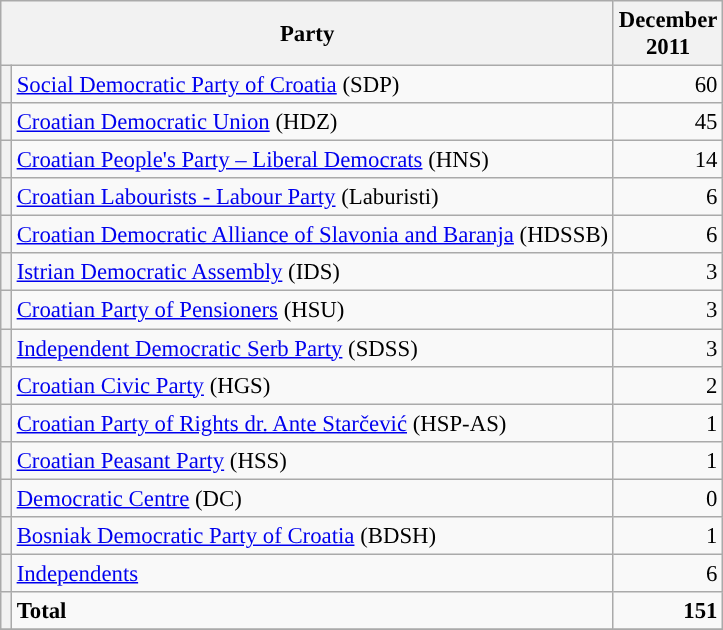<table class="wikitable" style="font-size: 95%;">
<tr>
<th colspan=2>Party</th>
<th>December<br> 2011</th>
</tr>
<tr>
<th style="background-color: "></th>
<td><a href='#'>Social Democratic Party of Croatia</a> (SDP)</td>
<td align="right">60</td>
</tr>
<tr>
<th style="background-color: "></th>
<td><a href='#'>Croatian Democratic Union</a> (HDZ)</td>
<td align="right">45</td>
</tr>
<tr>
<th style="background-color: "></th>
<td><a href='#'>Croatian People's Party – Liberal Democrats</a> (HNS)</td>
<td align="right">14</td>
</tr>
<tr>
<th style="background-color: "></th>
<td><a href='#'>Croatian Labourists - Labour Party</a> (Laburisti)</td>
<td align="right">6</td>
</tr>
<tr>
<th style="background-color: "></th>
<td><a href='#'>Croatian Democratic Alliance of Slavonia and Baranja</a> (HDSSB)</td>
<td align="right">6</td>
</tr>
<tr>
<th style="background-color: "></th>
<td><a href='#'>Istrian Democratic Assembly</a> (IDS)</td>
<td align="right">3</td>
</tr>
<tr>
<th style="background-color: "></th>
<td><a href='#'>Croatian Party of Pensioners</a> (HSU)</td>
<td align="right">3</td>
</tr>
<tr>
<th style="background-color: "></th>
<td><a href='#'>Independent Democratic Serb Party</a> (SDSS)</td>
<td align="right">3</td>
</tr>
<tr>
<th style="background-color: "></th>
<td><a href='#'>Croatian Civic Party</a> (HGS)</td>
<td align="right">2</td>
</tr>
<tr>
<th style="background-color: "></th>
<td><a href='#'>Croatian Party of Rights dr. Ante Starčević</a> (HSP-AS)</td>
<td align="right">1</td>
</tr>
<tr>
<th style="background-color: "></th>
<td><a href='#'>Croatian Peasant Party</a> (HSS)</td>
<td align="right">1</td>
</tr>
<tr>
<th style="background-color: "></th>
<td><a href='#'>Democratic Centre</a> (DC)</td>
<td align="right">0</td>
</tr>
<tr>
<th style="background-color: "></th>
<td><a href='#'>Bosniak Democratic Party of Croatia</a> (BDSH)</td>
<td align="right">1</td>
</tr>
<tr>
<th style="background-color: "></th>
<td><a href='#'>Independents</a></td>
<td align="right">6</td>
</tr>
<tr>
<th style="background-color: "></th>
<td><strong>Total</strong></td>
<td align="right"><strong>151</strong></td>
</tr>
<tr>
</tr>
</table>
